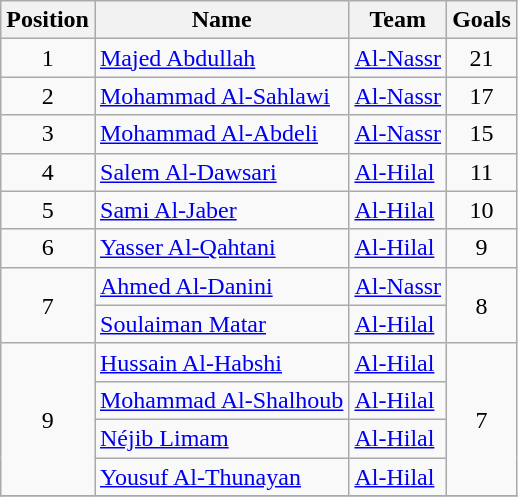<table class="wikitable" style="text-align: center;">
<tr>
<th>Position</th>
<th>Name</th>
<th>Team</th>
<th>Goals</th>
</tr>
<tr>
<td rowspan="1">1</td>
<td align="left"> <a href='#'>Majed Abdullah</a></td>
<td align="left"><a href='#'>Al-Nassr</a></td>
<td rowspan="1">21</td>
</tr>
<tr>
<td rowspan="1">2</td>
<td align="left"> <a href='#'>Mohammad Al-Sahlawi</a></td>
<td align="left"><a href='#'>Al-Nassr</a></td>
<td rowspan="1">17</td>
</tr>
<tr>
<td rowspan="1">3</td>
<td align="left"> <a href='#'>Mohammad Al-Abdeli</a></td>
<td align="left"><a href='#'>Al-Nassr</a></td>
<td rowspan="1">15</td>
</tr>
<tr>
<td rowspan="1">4</td>
<td align="left"> <a href='#'>Salem Al-Dawsari</a></td>
<td align="left"><a href='#'>Al-Hilal</a></td>
<td rowspan="1">11</td>
</tr>
<tr>
<td rowspan="1">5</td>
<td align="left"> <a href='#'>Sami Al-Jaber</a></td>
<td align="left"><a href='#'>Al-Hilal</a></td>
<td rowspan="1">10</td>
</tr>
<tr>
<td rowspan="1">6</td>
<td align="left"> <a href='#'>Yasser Al-Qahtani</a></td>
<td align="left"><a href='#'>Al-Hilal</a></td>
<td rowspan="1">9</td>
</tr>
<tr>
<td rowspan="2">7</td>
<td align="left"> <a href='#'>Ahmed Al-Danini</a></td>
<td align="left"><a href='#'>Al-Nassr</a></td>
<td rowspan="2">8</td>
</tr>
<tr>
<td align="left"> <a href='#'>Soulaiman Matar</a></td>
<td align="left"><a href='#'>Al-Hilal</a></td>
</tr>
<tr>
<td rowspan="4">9</td>
<td align="left"> <a href='#'>Hussain Al-Habshi</a></td>
<td align="left"><a href='#'>Al-Hilal</a></td>
<td rowspan="4">7</td>
</tr>
<tr>
<td align="left"> <a href='#'>Mohammad Al-Shalhoub</a></td>
<td align="left"><a href='#'>Al-Hilal</a></td>
</tr>
<tr>
<td align="left"> <a href='#'>Néjib Limam</a></td>
<td align="left"><a href='#'>Al-Hilal</a></td>
</tr>
<tr>
<td align="left"> <a href='#'>Yousuf Al-Thunayan</a></td>
<td align="left"><a href='#'>Al-Hilal</a></td>
</tr>
<tr>
</tr>
</table>
